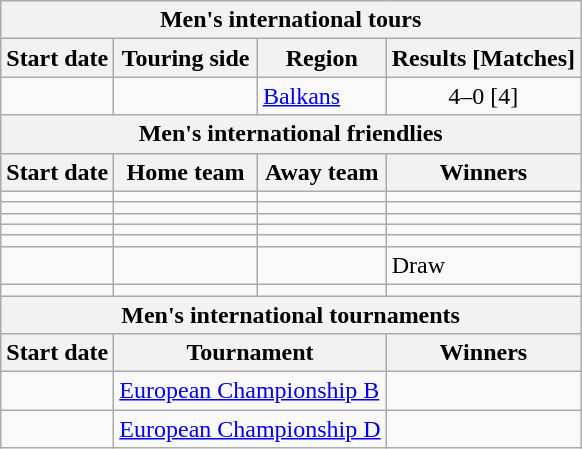<table class="wikitable unsortable" style="text-align:center; white-space:nowrap">
<tr>
<th colspan=4>Men's international tours</th>
</tr>
<tr>
<th rowspan=1>Start date</th>
<th rowspan=1>Touring side</th>
<th rowspan=1>Region</th>
<th colspan=1>Results [Matches]</th>
</tr>
<tr>
<td style="text-align:left"><a href='#'></a></td>
<td style="text-align:left"></td>
<td style="text-align:left"><a href='#'>Balkans</a></td>
<td>4–0 [4]</td>
</tr>
<tr>
<th colspan=4>Men's international friendlies</th>
</tr>
<tr>
<th rowspan=1>Start date</th>
<th rowspan=1>Home team</th>
<th rowspan=1>Away team</th>
<th>Winners</th>
</tr>
<tr>
<td style="text-align:left"><a href='#'></a></td>
<td style="text-align:left"></td>
<td style="text-align:left"></td>
<td style="text-align:left"></td>
</tr>
<tr>
<td style="text-align:left"><a href='#'></a></td>
<td style="text-align:left"></td>
<td style="text-align:left"></td>
<td style="text-align:left"></td>
</tr>
<tr>
<td style="text-align:left"><a href='#'></a></td>
<td style="text-align:left"></td>
<td style="text-align:left"></td>
<td style="text-align:left"></td>
</tr>
<tr>
<td style="text-align:left"><a href='#'></a></td>
<td style="text-align:left"></td>
<td style="text-align:left"></td>
<td style="text-align:left"></td>
</tr>
<tr>
<td style="text-align:left"><a href='#'></a></td>
<td style="text-align:left"></td>
<td style="text-align:left"></td>
<td style="text-align:left"></td>
</tr>
<tr>
<td style="text-align:left"><a href='#'></a></td>
<td style="text-align:left"></td>
<td style="text-align:left"></td>
<td style="text-align:left">Draw</td>
</tr>
<tr>
<td style="text-align:left"><a href='#'></a></td>
<td style="text-align:left"></td>
<td style="text-align:left"></td>
<td style="text-align:left"></td>
</tr>
<tr>
<th colspan=4>Men's international tournaments</th>
</tr>
<tr>
<th>Start date</th>
<th colspan=2>Tournament</th>
<th>Winners</th>
</tr>
<tr>
<td style="text-align:left"><a href='#'></a></td>
<td style="text-align:left" colspan=2> <a href='#'>European Championship B</a></td>
<td style="text-align:left"></td>
</tr>
<tr>
<td style="text-align:left"><a href='#'></a></td>
<td style="text-align:left" colspan=2> <a href='#'>European Championship D</a></td>
<td style="text-align:left"></td>
</tr>
</table>
